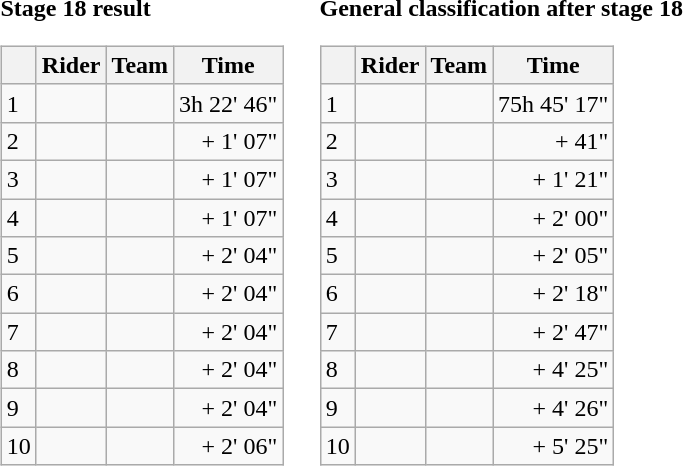<table>
<tr>
<td><strong>Stage 18 result</strong><br><table class="wikitable">
<tr>
<th></th>
<th>Rider</th>
<th>Team</th>
<th>Time</th>
</tr>
<tr>
<td>1</td>
<td></td>
<td></td>
<td align=right>3h 22' 46"</td>
</tr>
<tr>
<td>2</td>
<td></td>
<td></td>
<td align=right>+ 1' 07"</td>
</tr>
<tr>
<td>3</td>
<td></td>
<td></td>
<td align=right>+ 1' 07"</td>
</tr>
<tr>
<td>4</td>
<td></td>
<td></td>
<td align=right>+ 1' 07"</td>
</tr>
<tr>
<td>5</td>
<td></td>
<td></td>
<td align=right>+ 2' 04"</td>
</tr>
<tr>
<td>6</td>
<td></td>
<td></td>
<td align=right>+ 2' 04"</td>
</tr>
<tr>
<td>7</td>
<td></td>
<td></td>
<td align=right>+ 2' 04"</td>
</tr>
<tr>
<td>8</td>
<td></td>
<td></td>
<td align=right>+ 2' 04"</td>
</tr>
<tr>
<td>9</td>
<td></td>
<td></td>
<td align=right>+ 2' 04"</td>
</tr>
<tr>
<td>10</td>
<td></td>
<td></td>
<td align=right>+ 2' 06"</td>
</tr>
</table>
</td>
<td></td>
<td><strong>General classification after stage 18</strong><br><table class="wikitable">
<tr>
<th></th>
<th>Rider</th>
<th>Team</th>
<th>Time</th>
</tr>
<tr>
<td>1</td>
<td> </td>
<td></td>
<td align="right">75h 45' 17"</td>
</tr>
<tr>
<td>2</td>
<td></td>
<td></td>
<td align="right">+ 41"</td>
</tr>
<tr>
<td>3</td>
<td></td>
<td></td>
<td align="right">+ 1' 21"</td>
</tr>
<tr>
<td>4</td>
<td></td>
<td></td>
<td align="right">+ 2' 00"</td>
</tr>
<tr>
<td>5</td>
<td></td>
<td></td>
<td align="right">+ 2' 05"</td>
</tr>
<tr>
<td>6</td>
<td></td>
<td></td>
<td align="right">+ 2' 18"</td>
</tr>
<tr>
<td>7</td>
<td></td>
<td></td>
<td align="right">+ 2' 47"</td>
</tr>
<tr>
<td>8</td>
<td></td>
<td></td>
<td align="right">+ 4' 25"</td>
</tr>
<tr>
<td>9</td>
<td></td>
<td></td>
<td align="right">+ 4' 26"</td>
</tr>
<tr>
<td>10</td>
<td></td>
<td></td>
<td align="right">+ 5' 25"</td>
</tr>
</table>
</td>
</tr>
</table>
